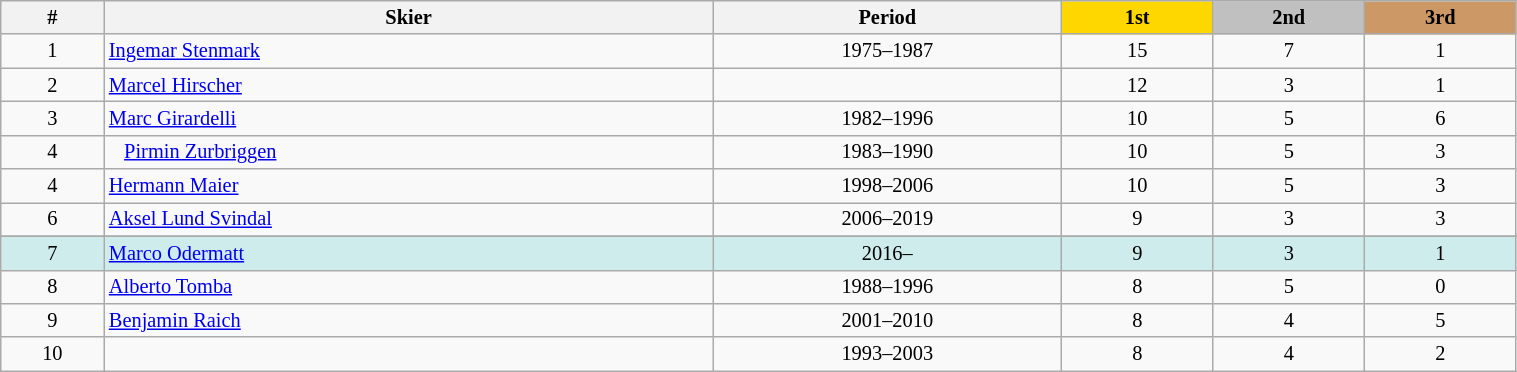<table class="wikitable sortable" width=80% style="font-size:85%; text-align:center">
<tr>
<th width:80">#</th>
<th width:140">Skier</th>
<th width:100">Period</th>
<th style="background:gold; width:10%;">1st</th>
<th style="background:silver; width:10%;">2nd</th>
<th style="background:#cc9966; width:10%;">3rd</th>
</tr>
<tr>
<td>1</td>
<td align=left> <a href='#'>Ingemar Stenmark</a></td>
<td>1975–1987</td>
<td>15</td>
<td>7</td>
<td>1</td>
</tr>
<tr>
<td>2</td>
<td align=left> <a href='#'>Marcel Hirscher</a></td>
<td></td>
<td>12</td>
<td>3</td>
<td>1</td>
</tr>
<tr>
<td>3</td>
<td align=left> <a href='#'>Marc Girardelli</a></td>
<td>1982–1996</td>
<td>10</td>
<td>5</td>
<td>6</td>
</tr>
<tr>
<td>4</td>
<td align=left>   <a href='#'>Pirmin Zurbriggen</a></td>
<td>1983–1990</td>
<td>10</td>
<td>5</td>
<td>3</td>
</tr>
<tr>
<td>4</td>
<td align=left> <a href='#'>Hermann Maier</a></td>
<td>1998–2006</td>
<td>10</td>
<td>5</td>
<td>3</td>
</tr>
<tr>
<td>6</td>
<td align=left> <a href='#'>Aksel Lund Svindal</a></td>
<td>2006–2019</td>
<td>9</td>
<td>3</td>
<td>3</td>
</tr>
<tr>
</tr>
<tr style="background:#CFECEC">
<td>7</td>
<td align=left> <a href='#'>Marco Odermatt</a></td>
<td>2016–</td>
<td>9</td>
<td>3</td>
<td>1</td>
</tr>
<tr>
<td>8</td>
<td align=left> <a href='#'>Alberto Tomba</a></td>
<td>1988–1996</td>
<td>8</td>
<td>5</td>
<td>0</td>
</tr>
<tr>
<td>9</td>
<td align=left> <a href='#'>Benjamin Raich</a></td>
<td>2001–2010</td>
<td>8</td>
<td>4</td>
<td>5</td>
</tr>
<tr>
<td>10</td>
<td align=left></td>
<td>1993–2003</td>
<td>8</td>
<td>4</td>
<td>2</td>
</tr>
</table>
